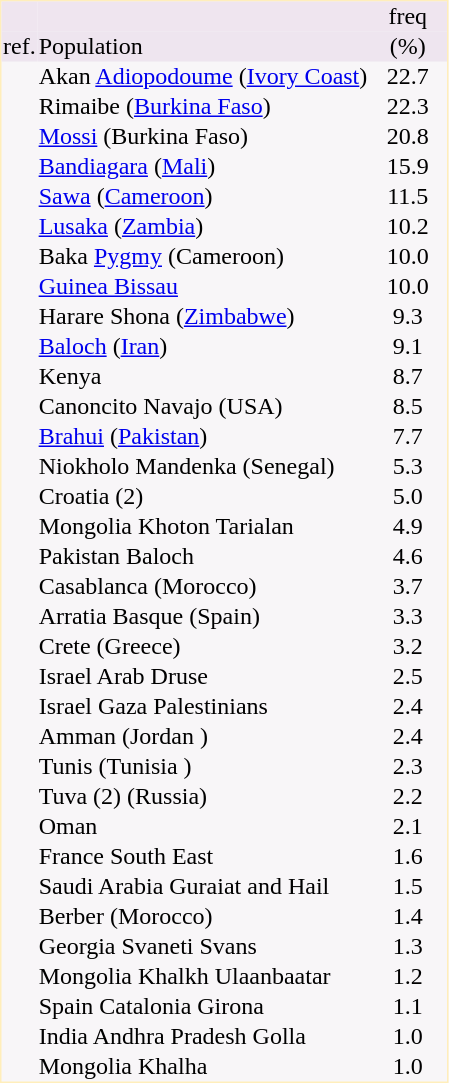<table border="0" cellspacing="0" cellpadding="1" align="left" style="text-align:center; margin-right: 1em;  border:1px #ffeebb solid; background:#f8f6f8; ">
<tr style="background:#efe5ef">
<td></td>
<td></td>
<td>freq</td>
</tr>
<tr style="background:#eee5ef">
<td>ref.</td>
<td align="left">Population</td>
<td style="width:50px">(%)</td>
</tr>
<tr>
<td></td>
<td align="left">Akan <a href='#'>Adiopodoume</a> (<a href='#'>Ivory Coast</a>)</td>
<td>22.7</td>
</tr>
<tr>
<td></td>
<td align="left">Rimaibe (<a href='#'>Burkina Faso</a>)</td>
<td>22.3</td>
</tr>
<tr>
<td></td>
<td align="left"><a href='#'>Mossi</a> (Burkina Faso)</td>
<td>20.8</td>
</tr>
<tr>
<td></td>
<td align="left"><a href='#'>Bandiagara</a> (<a href='#'>Mali</a>)</td>
<td>15.9</td>
</tr>
<tr>
<td></td>
<td align="left"><a href='#'>Sawa</a> (<a href='#'>Cameroon</a>)</td>
<td>11.5</td>
</tr>
<tr>
<td></td>
<td align="left"><a href='#'>Lusaka</a> (<a href='#'>Zambia</a>)</td>
<td>10.2</td>
</tr>
<tr>
<td></td>
<td align="left">Baka <a href='#'>Pygmy</a> (Cameroon)</td>
<td>10.0</td>
</tr>
<tr>
<td></td>
<td align="left"><a href='#'>Guinea Bissau</a></td>
<td>10.0</td>
</tr>
<tr>
<td></td>
<td align="left">Harare Shona (<a href='#'>Zimbabwe</a>)</td>
<td>9.3</td>
</tr>
<tr>
<td></td>
<td align="left"><a href='#'>Baloch</a> (<a href='#'>Iran</a>)</td>
<td>9.1</td>
</tr>
<tr>
<td></td>
<td align="left">Kenya</td>
<td>8.7</td>
</tr>
<tr>
<td></td>
<td align="left">Canoncito Navajo (USA)</td>
<td>8.5</td>
</tr>
<tr>
<td></td>
<td align="left"><a href='#'>Brahui</a> (<a href='#'>Pakistan</a>)</td>
<td>7.7</td>
</tr>
<tr>
<td></td>
<td align="left">Niokholo Mandenka (Senegal)</td>
<td>5.3</td>
</tr>
<tr>
<td></td>
<td align="left">Croatia (2)</td>
<td>5.0</td>
</tr>
<tr>
<td></td>
<td align="left">Mongolia Khoton Tarialan</td>
<td>4.9</td>
</tr>
<tr>
<td></td>
<td align="left">Pakistan Baloch</td>
<td>4.6</td>
</tr>
<tr>
<td></td>
<td align="left">Casablanca (Morocco)</td>
<td>3.7</td>
</tr>
<tr>
<td></td>
<td align="left">Arratia Basque (Spain)</td>
<td>3.3</td>
</tr>
<tr>
<td></td>
<td align="left">Crete (Greece)</td>
<td>3.2</td>
</tr>
<tr>
<td></td>
<td align="left">Israel Arab Druse</td>
<td>2.5</td>
</tr>
<tr>
<td></td>
<td align="left">Israel Gaza Palestinians</td>
<td>2.4</td>
</tr>
<tr>
<td></td>
<td align="left">Amman (Jordan )</td>
<td>2.4</td>
</tr>
<tr>
<td></td>
<td align="left">Tunis (Tunisia )</td>
<td>2.3</td>
</tr>
<tr>
<td></td>
<td align="left">Tuva (2) (Russia)</td>
<td>2.2</td>
</tr>
<tr>
<td></td>
<td align="left">Oman</td>
<td>2.1</td>
</tr>
<tr>
<td></td>
<td align="left">France South East</td>
<td>1.6</td>
</tr>
<tr>
<td></td>
<td align="left">Saudi Arabia Guraiat and Hail</td>
<td>1.5</td>
</tr>
<tr>
<td></td>
<td align="left">Berber (Morocco)</td>
<td>1.4</td>
</tr>
<tr>
<td></td>
<td align="left">Georgia Svaneti Svans</td>
<td>1.3</td>
</tr>
<tr>
<td></td>
<td align="left">Mongolia Khalkh Ulaanbaatar</td>
<td>1.2</td>
</tr>
<tr>
<td></td>
<td align="left">Spain Catalonia Girona</td>
<td>1.1</td>
</tr>
<tr>
<td></td>
<td align="left">India Andhra Pradesh Golla</td>
<td>1.0</td>
</tr>
<tr>
<td></td>
<td align="left">Mongolia Khalha</td>
<td>1.0</td>
</tr>
</table>
